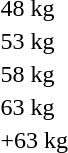<table>
<tr>
<td>48 kg<br></td>
<td></td>
<td></td>
<td></td>
</tr>
<tr>
<td>53 kg<br></td>
<td></td>
<td></td>
<td></td>
</tr>
<tr>
<td>58 kg<br></td>
<td></td>
<td></td>
<td></td>
</tr>
<tr>
<td>63 kg<br></td>
<td></td>
<td></td>
<td></td>
</tr>
<tr>
<td>+63 kg<br></td>
<td></td>
<td></td>
<td></td>
</tr>
</table>
